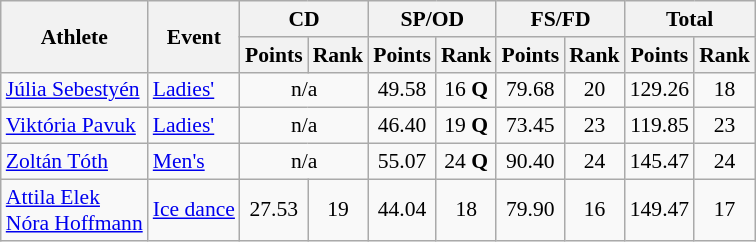<table class="wikitable" style="font-size:90%">
<tr>
<th rowspan="2">Athlete</th>
<th rowspan="2">Event</th>
<th colspan="2">CD</th>
<th colspan="2">SP/OD</th>
<th colspan="2">FS/FD</th>
<th colspan="2">Total</th>
</tr>
<tr>
<th>Points</th>
<th>Rank</th>
<th>Points</th>
<th>Rank</th>
<th>Points</th>
<th>Rank</th>
<th>Points</th>
<th>Rank</th>
</tr>
<tr>
<td><a href='#'>Júlia Sebestyén</a></td>
<td><a href='#'>Ladies'</a></td>
<td colspan=2 align="center">n/a</td>
<td align="center">49.58</td>
<td align="center">16 <strong>Q</strong></td>
<td align="center">79.68</td>
<td align="center">20</td>
<td align="center">129.26</td>
<td align="center">18</td>
</tr>
<tr>
<td><a href='#'>Viktória Pavuk</a></td>
<td><a href='#'>Ladies'</a></td>
<td colspan=2 align="center">n/a</td>
<td align="center">46.40</td>
<td align="center">19 <strong>Q</strong></td>
<td align="center">73.45</td>
<td align="center">23</td>
<td align="center">119.85</td>
<td align="center">23</td>
</tr>
<tr>
<td><a href='#'>Zoltán Tóth</a></td>
<td><a href='#'>Men's</a></td>
<td colspan=2 align="center">n/a</td>
<td align="center">55.07</td>
<td align="center">24 <strong>Q</strong></td>
<td align="center">90.40</td>
<td align="center">24</td>
<td align="center">145.47</td>
<td align="center">24</td>
</tr>
<tr>
<td><a href='#'>Attila Elek</a><br> <a href='#'>Nóra Hoffmann</a></td>
<td><a href='#'>Ice dance</a></td>
<td align="center">27.53</td>
<td align="center">19</td>
<td align="center">44.04</td>
<td align="center">18</td>
<td align="center">79.90</td>
<td align="center">16</td>
<td align="center">149.47</td>
<td align="center">17</td>
</tr>
</table>
